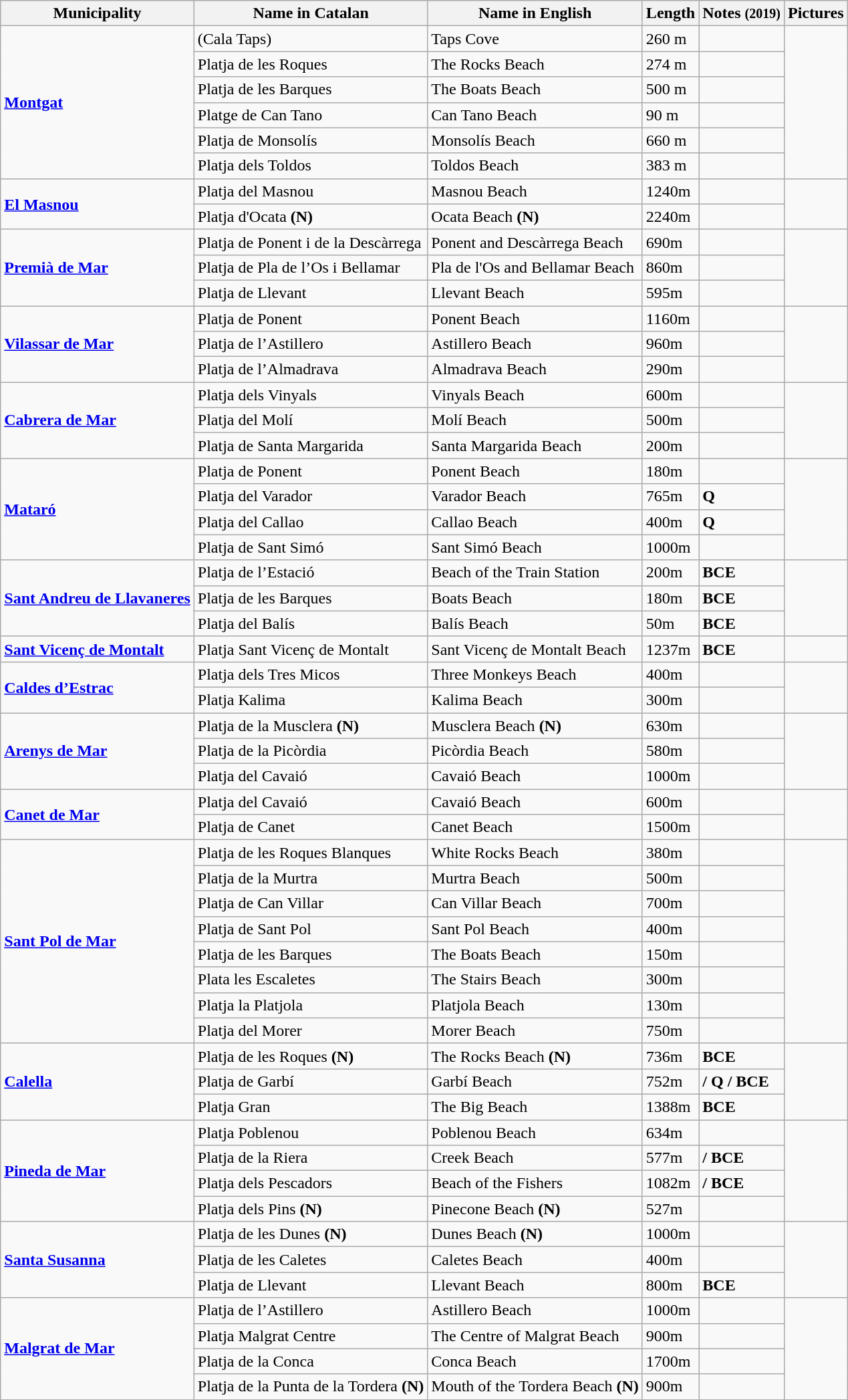<table class="wikitable">
<tr>
<th>Municipality</th>
<th>Name in Catalan</th>
<th>Name in English</th>
<th>Length</th>
<th>Notes <small>(2019)</small></th>
<th>Pictures</th>
</tr>
<tr>
<td rowspan="6"><strong><a href='#'>Montgat</a></strong></td>
<td>(Cala Taps)</td>
<td>Taps Cove</td>
<td>260 m</td>
<td></td>
<td rowspan="6"></td>
</tr>
<tr>
<td>Platja de les Roques</td>
<td>The Rocks Beach</td>
<td>274 m</td>
<td></td>
</tr>
<tr>
<td>Platja de les Barques</td>
<td>The Boats Beach</td>
<td>500 m</td>
<td></td>
</tr>
<tr>
<td>Platge de Can Tano</td>
<td>Can Tano Beach</td>
<td>90 m</td>
<td></td>
</tr>
<tr>
<td>Platja de Monsolís</td>
<td>Monsolís Beach</td>
<td>660 m</td>
<td></td>
</tr>
<tr>
<td>Platja dels Toldos</td>
<td>Toldos Beach</td>
<td>383 m</td>
<td></td>
</tr>
<tr>
<td rowspan="2"><strong><a href='#'>El Masnou</a></strong></td>
<td>Platja del Masnou</td>
<td>Masnou Beach</td>
<td>1240m</td>
<td></td>
<td rowspan="2"></td>
</tr>
<tr>
<td>Platja d'Ocata <strong>(N)</strong></td>
<td>Ocata Beach <strong>(N)</strong></td>
<td>2240m</td>
<td><small></small></td>
</tr>
<tr>
<td rowspan="3"><strong><a href='#'>Premià de Mar</a></strong></td>
<td>Platja de Ponent i de la Descàrrega</td>
<td>Ponent and Descàrrega Beach</td>
<td>690m</td>
<td></td>
<td rowspan="3"></td>
</tr>
<tr>
<td>Platja de Pla de l’Os i Bellamar</td>
<td>Pla de l'Os and Bellamar Beach</td>
<td>860m</td>
<td></td>
</tr>
<tr>
<td>Platja de Llevant</td>
<td>Llevant Beach</td>
<td>595m</td>
<td></td>
</tr>
<tr>
<td rowspan="3"><strong><a href='#'>Vilassar de Mar</a></strong></td>
<td>Platja de Ponent</td>
<td>Ponent Beach</td>
<td>1160m</td>
<td></td>
<td rowspan="3"></td>
</tr>
<tr>
<td>Platja de l’Astillero</td>
<td>Astillero Beach</td>
<td>960m</td>
<td></td>
</tr>
<tr>
<td>Platja de l’Almadrava</td>
<td>Almadrava Beach</td>
<td>290m</td>
<td></td>
</tr>
<tr>
<td rowspan="3"><strong><a href='#'>Cabrera de Mar</a></strong></td>
<td>Platja dels Vinyals</td>
<td>Vinyals Beach</td>
<td>600m</td>
<td></td>
<td rowspan="3"></td>
</tr>
<tr>
<td>Platja del Molí</td>
<td>Molí Beach</td>
<td>500m</td>
<td></td>
</tr>
<tr>
<td>Platja de Santa Margarida</td>
<td>Santa Margarida Beach</td>
<td>200m</td>
<td></td>
</tr>
<tr>
<td rowspan="4"><strong><a href='#'>Mataró</a></strong></td>
<td>Platja de Ponent</td>
<td>Ponent Beach</td>
<td>180m</td>
<td></td>
<td rowspan="4"></td>
</tr>
<tr>
<td>Platja del Varador</td>
<td>Varador Beach</td>
<td>765m</td>
<td><strong>Q</strong></td>
</tr>
<tr>
<td>Platja del Callao</td>
<td>Callao Beach</td>
<td>400m</td>
<td><strong>Q</strong></td>
</tr>
<tr>
<td>Platja de Sant Simó</td>
<td>Sant Simó Beach</td>
<td>1000m</td>
<td></td>
</tr>
<tr>
<td rowspan="3"><strong><a href='#'>Sant Andreu de Llavaneres</a></strong></td>
<td>Platja de l’Estació</td>
<td>Beach of the Train Station</td>
<td>200m</td>
<td><strong>BCE</strong></td>
<td rowspan="3"></td>
</tr>
<tr>
<td>Platja de les Barques</td>
<td>Boats Beach</td>
<td>180m</td>
<td><strong>BCE</strong></td>
</tr>
<tr>
<td>Platja del Balís</td>
<td>Balís Beach</td>
<td>50m</td>
<td><strong>BCE</strong></td>
</tr>
<tr>
<td><strong><a href='#'>Sant Vicenç de Montalt</a></strong></td>
<td>Platja Sant Vicenç de Montalt</td>
<td>Sant Vicenç de Montalt Beach</td>
<td>1237m</td>
<td><strong>BCE</strong></td>
<td></td>
</tr>
<tr>
<td rowspan="2"><a href='#'><strong>Caldes d’Estrac</strong></a></td>
<td>Platja dels Tres Micos</td>
<td>Three Monkeys Beach</td>
<td>400m</td>
<td></td>
<td rowspan="2"></td>
</tr>
<tr>
<td>Platja Kalima</td>
<td>Kalima Beach</td>
<td>300m</td>
<td></td>
</tr>
<tr>
<td rowspan="3"><strong><a href='#'>Arenys de Mar</a></strong></td>
<td>Platja de la Musclera <strong>(N)</strong></td>
<td>Musclera Beach <strong>(N)</strong></td>
<td>630m</td>
<td></td>
<td rowspan="3"></td>
</tr>
<tr>
<td>Platja de la Picòrdia</td>
<td>Picòrdia Beach</td>
<td>580m</td>
<td></td>
</tr>
<tr>
<td>Platja del Cavaió</td>
<td>Cavaió Beach</td>
<td>1000m</td>
<td></td>
</tr>
<tr>
<td rowspan="2"><strong><a href='#'>Canet de Mar</a></strong></td>
<td>Platja del Cavaió</td>
<td>Cavaió Beach</td>
<td>600m</td>
<td></td>
<td rowspan="2"></td>
</tr>
<tr>
<td>Platja de Canet</td>
<td>Canet Beach</td>
<td>1500m</td>
<td><small></small></td>
</tr>
<tr>
<td rowspan="8"><strong><a href='#'>Sant Pol de Mar</a></strong></td>
<td>Platja de les Roques Blanques</td>
<td>White Rocks Beach</td>
<td>380m</td>
<td></td>
<td rowspan="8"></td>
</tr>
<tr>
<td>Platja de la Murtra</td>
<td>Murtra Beach</td>
<td>500m</td>
<td></td>
</tr>
<tr>
<td>Platja de Can Villar</td>
<td>Can Villar Beach</td>
<td>700m</td>
<td></td>
</tr>
<tr>
<td>Platja de Sant Pol</td>
<td>Sant Pol Beach</td>
<td>400m</td>
<td></td>
</tr>
<tr>
<td>Platja de les Barques</td>
<td>The Boats Beach</td>
<td>150m</td>
<td><small></small></td>
</tr>
<tr>
<td>Plata les Escaletes</td>
<td>The Stairs Beach</td>
<td>300m</td>
<td></td>
</tr>
<tr>
<td>Platja la Platjola</td>
<td>Platjola Beach</td>
<td>130m</td>
<td></td>
</tr>
<tr>
<td>Platja del Morer</td>
<td>Morer Beach</td>
<td>750m</td>
<td></td>
</tr>
<tr>
<td rowspan="3"><strong><a href='#'>Calella</a></strong></td>
<td>Platja de les Roques <strong>(N)</strong></td>
<td>The Rocks Beach <strong>(N)</strong></td>
<td>736m</td>
<td><strong>BCE</strong></td>
<td rowspan="3"></td>
</tr>
<tr>
<td>Platja de Garbí</td>
<td>Garbí Beach</td>
<td>752m</td>
<td><small></small> <strong>/ Q / BCE</strong></td>
</tr>
<tr>
<td>Platja Gran</td>
<td>The Big Beach</td>
<td>1388m</td>
<td><strong>BCE</strong></td>
</tr>
<tr>
<td rowspan="4"><strong><a href='#'>Pineda de Mar</a></strong></td>
<td>Platja Poblenou</td>
<td>Poblenou Beach</td>
<td>634m</td>
<td></td>
<td rowspan="4"></td>
</tr>
<tr>
<td>Platja de la Riera</td>
<td>Creek Beach</td>
<td>577m</td>
<td><small></small> <strong>/ BCE</strong></td>
</tr>
<tr>
<td>Platja dels Pescadors</td>
<td>Beach of the Fishers</td>
<td>1082m</td>
<td><small></small> <strong>/ BCE</strong></td>
</tr>
<tr>
<td>Platja dels Pins <strong>(N)</strong></td>
<td>Pinecone Beach <strong>(N)</strong></td>
<td>527m</td>
<td></td>
</tr>
<tr>
<td rowspan="3"><strong><a href='#'>Santa Susanna</a></strong></td>
<td>Platja de les Dunes <strong>(N)</strong></td>
<td>Dunes Beach <strong>(N)</strong></td>
<td>1000m</td>
<td></td>
<td rowspan="3"></td>
</tr>
<tr>
<td>Platja de les Caletes</td>
<td>Caletes Beach</td>
<td>400m</td>
<td></td>
</tr>
<tr>
<td>Platja de Llevant</td>
<td>Llevant Beach</td>
<td>800m</td>
<td><strong>BCE</strong></td>
</tr>
<tr>
<td rowspan="4"><strong><a href='#'>Malgrat de Mar</a></strong></td>
<td>Platja de l’Astillero</td>
<td>Astillero Beach</td>
<td>1000m</td>
<td><small></small></td>
<td rowspan="4"></td>
</tr>
<tr>
<td>Platja Malgrat Centre</td>
<td>The Centre of Malgrat Beach</td>
<td>900m</td>
<td><small></small></td>
</tr>
<tr>
<td>Platja de la Conca</td>
<td>Conca Beach</td>
<td>1700m</td>
<td></td>
</tr>
<tr>
<td>Platja de la Punta de la Tordera <strong>(N)</strong></td>
<td>Mouth of the Tordera Beach <strong>(N)</strong></td>
<td>900m</td>
<td></td>
</tr>
</table>
